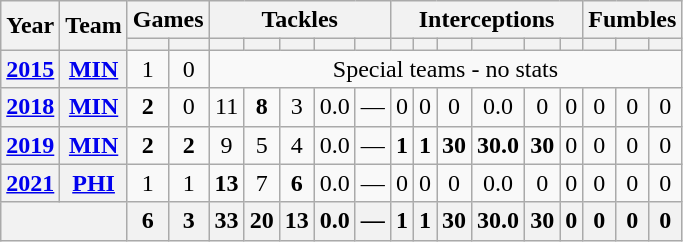<table class="wikitable" style="text-align:center;">
<tr>
<th rowspan="2">Year</th>
<th rowspan="2">Team</th>
<th colspan="2">Games</th>
<th colspan="5">Tackles</th>
<th colspan="6">Interceptions</th>
<th colspan="3">Fumbles</th>
</tr>
<tr>
<th></th>
<th></th>
<th></th>
<th></th>
<th></th>
<th></th>
<th></th>
<th></th>
<th></th>
<th></th>
<th></th>
<th></th>
<th></th>
<th></th>
<th></th>
<th></th>
</tr>
<tr>
<th><a href='#'>2015</a></th>
<th><a href='#'>MIN</a></th>
<td>1</td>
<td>0</td>
<td colspan="14">Special teams - no stats</td>
</tr>
<tr>
<th><a href='#'>2018</a></th>
<th><a href='#'>MIN</a></th>
<td><strong>2</strong></td>
<td>0</td>
<td>11</td>
<td><strong>8</strong></td>
<td>3</td>
<td>0.0</td>
<td>—</td>
<td>0</td>
<td>0</td>
<td>0</td>
<td>0.0</td>
<td>0</td>
<td>0</td>
<td>0</td>
<td>0</td>
<td>0</td>
</tr>
<tr>
<th><a href='#'>2019</a></th>
<th><a href='#'>MIN</a></th>
<td><strong>2</strong></td>
<td><strong>2</strong></td>
<td>9</td>
<td>5</td>
<td>4</td>
<td>0.0</td>
<td>—</td>
<td><strong>1</strong></td>
<td><strong>1</strong></td>
<td><strong>30</strong></td>
<td><strong>30.0</strong></td>
<td><strong>30</strong></td>
<td>0</td>
<td>0</td>
<td>0</td>
<td>0</td>
</tr>
<tr>
<th><a href='#'>2021</a></th>
<th><a href='#'>PHI</a></th>
<td>1</td>
<td>1</td>
<td><strong>13</strong></td>
<td>7</td>
<td><strong>6</strong></td>
<td>0.0</td>
<td>—</td>
<td>0</td>
<td>0</td>
<td>0</td>
<td>0.0</td>
<td>0</td>
<td>0</td>
<td>0</td>
<td>0</td>
<td>0</td>
</tr>
<tr>
<th colspan="2"></th>
<th>6</th>
<th>3</th>
<th>33</th>
<th>20</th>
<th>13</th>
<th>0.0</th>
<th>—</th>
<th>1</th>
<th>1</th>
<th>30</th>
<th>30.0</th>
<th>30</th>
<th>0</th>
<th>0</th>
<th>0</th>
<th>0</th>
</tr>
</table>
